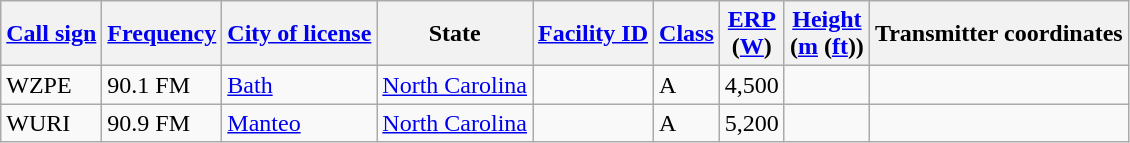<table class="wikitable sortable">
<tr>
<th><a href='#'>Call sign</a></th>
<th data-sort-type="number"><a href='#'>Frequency</a></th>
<th><a href='#'>City of license</a></th>
<th>State</th>
<th data-sort-type="number"><a href='#'>Facility ID</a></th>
<th><a href='#'>Class</a></th>
<th data-sort-type="number"><a href='#'>ERP</a><br>(<a href='#'>W</a>)</th>
<th data-sort-type="number"><a href='#'>Height</a><br>(<a href='#'>m</a> (<a href='#'>ft</a>))</th>
<th class="unsortable">Transmitter coordinates</th>
</tr>
<tr>
<td>WZPE</td>
<td>90.1 FM</td>
<td><a href='#'>Bath</a></td>
<td><a href='#'>North Carolina</a></td>
<td></td>
<td>A</td>
<td>4,500</td>
<td></td>
<td></td>
</tr>
<tr>
<td>WURI</td>
<td>90.9 FM</td>
<td><a href='#'>Manteo</a></td>
<td><a href='#'>North Carolina</a></td>
<td></td>
<td>A</td>
<td>5,200</td>
<td></td>
<td></td>
</tr>
</table>
